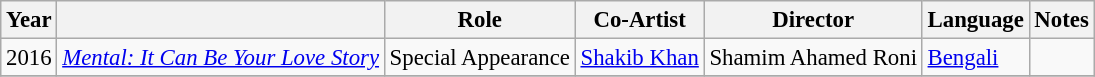<table class="wikitable" style="font-size: 95%;">
<tr>
<th>Year</th>
<th></th>
<th>Role</th>
<th>Co-Artist</th>
<th>Director</th>
<th>Language</th>
<th>Notes</th>
</tr>
<tr>
<td>2016</td>
<td><em><a href='#'>Mental: It Can Be Your Love Story</a> </em></td>
<td>Special Appearance</td>
<td><a href='#'>Shakib Khan</a></td>
<td>Shamim Ahamed Roni</td>
<td><a href='#'>Bengali</a></td>
<td></td>
</tr>
<tr>
</tr>
</table>
